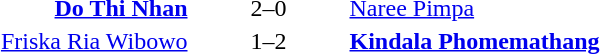<table>
<tr>
<th width=400></th>
<th width=100></th>
<th width=400></th>
</tr>
<tr>
<td align=right><strong><a href='#'>Do Thi Nhan</a> </strong></td>
<td align=center>2–0</td>
<td> <a href='#'>Naree Pimpa</a></td>
</tr>
<tr>
<td align=right><a href='#'>Friska Ria Wibowo</a> </td>
<td align=center>1–2</td>
<td><strong> <a href='#'>Kindala Phomemathang</a></strong></td>
</tr>
</table>
